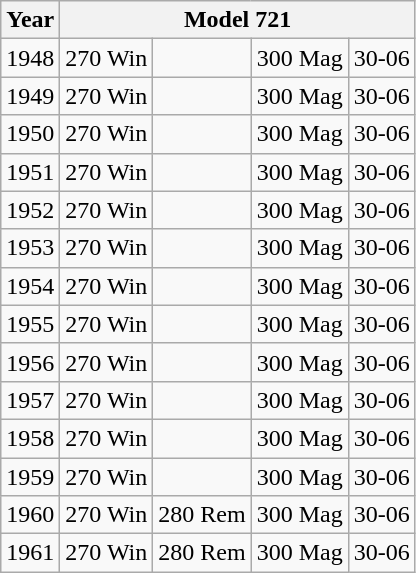<table class="wikitable">
<tr>
<th>Year</th>
<th colspan="4">Model 721</th>
</tr>
<tr>
<td>1948</td>
<td>270 Win</td>
<td></td>
<td>300 Mag</td>
<td>30-06</td>
</tr>
<tr>
<td>1949</td>
<td>270 Win</td>
<td></td>
<td>300 Mag</td>
<td>30-06</td>
</tr>
<tr>
<td>1950</td>
<td>270 Win</td>
<td></td>
<td>300 Mag</td>
<td>30-06</td>
</tr>
<tr>
<td>1951</td>
<td>270 Win</td>
<td></td>
<td>300 Mag</td>
<td>30-06</td>
</tr>
<tr>
<td>1952</td>
<td>270 Win</td>
<td></td>
<td>300 Mag</td>
<td>30-06</td>
</tr>
<tr>
<td>1953</td>
<td>270 Win</td>
<td></td>
<td>300 Mag</td>
<td>30-06</td>
</tr>
<tr>
<td>1954</td>
<td>270 Win</td>
<td></td>
<td>300 Mag</td>
<td>30-06</td>
</tr>
<tr>
<td>1955</td>
<td>270 Win</td>
<td></td>
<td>300 Mag</td>
<td>30-06</td>
</tr>
<tr>
<td>1956</td>
<td>270 Win</td>
<td></td>
<td>300 Mag</td>
<td>30-06</td>
</tr>
<tr>
<td>1957</td>
<td>270 Win</td>
<td></td>
<td>300 Mag</td>
<td>30-06</td>
</tr>
<tr>
<td>1958</td>
<td>270 Win</td>
<td></td>
<td>300 Mag</td>
<td>30-06</td>
</tr>
<tr>
<td>1959</td>
<td>270 Win</td>
<td></td>
<td>300 Mag</td>
<td>30-06</td>
</tr>
<tr>
<td>1960</td>
<td>270 Win</td>
<td>280 Rem</td>
<td>300 Mag</td>
<td>30-06</td>
</tr>
<tr>
<td>1961</td>
<td>270 Win</td>
<td>280 Rem</td>
<td>300 Mag</td>
<td>30-06</td>
</tr>
</table>
